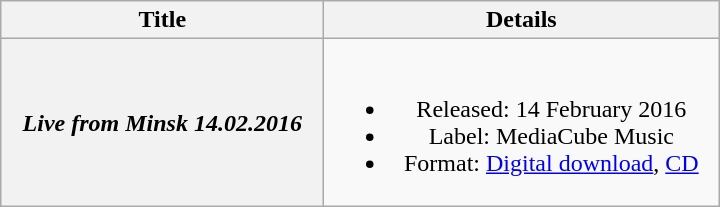<table class="wikitable plainrowheaders" style="text-align:center;">
<tr>
<th scope="col" style="width:13em;">Title</th>
<th scope="col" style="width:16em;">Details</th>
</tr>
<tr>
<th scope="row"><em>Live from Minsk 14.02.2016</em></th>
<td><br><ul><li>Released: 14 February 2016</li><li>Label: MediaCube Music</li><li>Format: <a href='#'>Digital download</a>, <a href='#'>CD</a></li></ul></td>
</tr>
</table>
